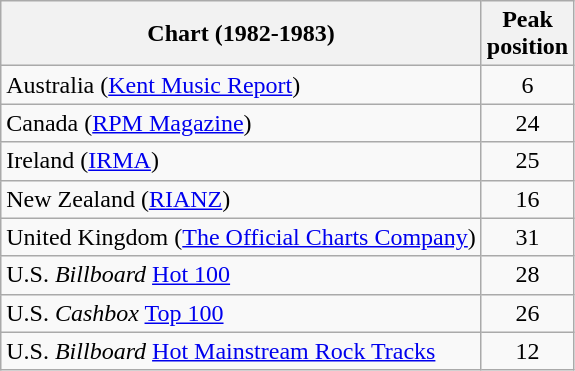<table class="wikitable sortable">
<tr>
<th>Chart (1982-1983)</th>
<th>Peak<br>position</th>
</tr>
<tr>
<td>Australia (<a href='#'>Kent Music Report</a>)</td>
<td style="text-align:center;">6</td>
</tr>
<tr>
<td>Canada (<a href='#'>RPM Magazine</a>)</td>
<td style="text-align:center;">24</td>
</tr>
<tr>
<td>Ireland (<a href='#'>IRMA</a>)</td>
<td style="text-align:center;">25</td>
</tr>
<tr>
<td>New Zealand (<a href='#'>RIANZ</a>)</td>
<td style="text-align:center;">16</td>
</tr>
<tr>
<td>United Kingdom (<a href='#'>The Official Charts Company</a>)</td>
<td style="text-align:center;">31</td>
</tr>
<tr>
<td>U.S. <em>Billboard</em> <a href='#'>Hot 100</a></td>
<td style="text-align:center;">28</td>
</tr>
<tr>
<td>U.S. <em>Cashbox</em> <a href='#'>Top 100</a></td>
<td style="text-align:center;">26</td>
</tr>
<tr>
<td>U.S. <em>Billboard</em> <a href='#'>Hot Mainstream Rock Tracks</a></td>
<td style="text-align:center;">12</td>
</tr>
</table>
